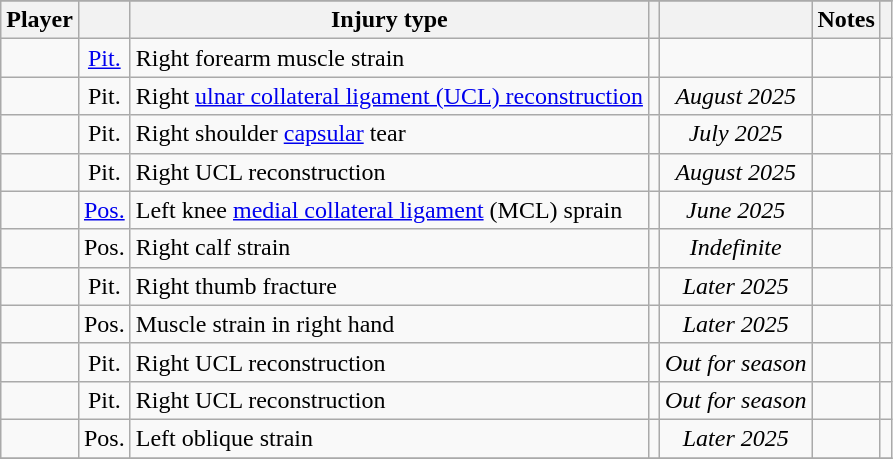<table class="wikitable sortable">
<tr>
</tr>
<tr>
<th>Player</th>
<th></th>
<th>Injury type</th>
<th></th>
<th></th>
<th class="unsortable">Notes</th>
<th class="unsortable"></th>
</tr>
<tr>
<td align=left></td>
<td align=center><a href='#'>Pit.</a></td>
<td>Right forearm muscle strain</td>
<td align=center></td>
<td align=center></td>
<td></td>
<td align=center></td>
</tr>
<tr>
<td align=left></td>
<td align=center>Pit.</td>
<td>Right <a href='#'>ulnar collateral ligament (UCL) reconstruction</a></td>
<td align=center></td>
<td align=center><em>August 2025</em></td>
<td></td>
<td align=center></td>
</tr>
<tr>
<td align=left></td>
<td align=center>Pit.</td>
<td>Right shoulder <a href='#'>capsular</a> tear</td>
<td align=center></td>
<td align=center><em>July 2025</em></td>
<td></td>
<td align=center></td>
</tr>
<tr>
<td align=left></td>
<td align=center>Pit.</td>
<td>Right UCL reconstruction</td>
<td align=center></td>
<td align=center><em>August 2025</em></td>
<td></td>
<td align=center></td>
</tr>
<tr>
<td align=left></td>
<td align=center><a href='#'>Pos.</a></td>
<td>Left knee <a href='#'>medial collateral ligament</a> (MCL) sprain</td>
<td align=center></td>
<td align=center><em>June 2025</em></td>
<td></td>
<td align=center></td>
</tr>
<tr>
<td align=left></td>
<td align=center>Pos.</td>
<td>Right calf strain</td>
<td align=center></td>
<td align=center><em>Indefinite</em></td>
<td></td>
<td align=center></td>
</tr>
<tr>
<td align=left></td>
<td align=center>Pit.</td>
<td>Right thumb fracture</td>
<td align=center></td>
<td align=center><em>Later 2025</em></td>
<td></td>
<td align=center></td>
</tr>
<tr>
<td align=left></td>
<td align=center>Pos.</td>
<td>Muscle strain in right hand</td>
<td align=center></td>
<td align=center><em>Later 2025</em></td>
<td></td>
<td align=center></td>
</tr>
<tr>
<td align=left></td>
<td align=center>Pit.</td>
<td>Right UCL reconstruction</td>
<td align=center></td>
<td align=center><em>Out for season</em></td>
<td></td>
<td align=center></td>
</tr>
<tr>
<td align=left></td>
<td align=center>Pit.</td>
<td>Right UCL reconstruction</td>
<td align=center></td>
<td align=center><em>Out for season</em></td>
<td></td>
<td align=center></td>
</tr>
<tr>
<td align=left></td>
<td align=center>Pos.</td>
<td>Left oblique strain</td>
<td align=center></td>
<td align=center><em>Later 2025</em></td>
<td></td>
<td align=center></td>
</tr>
<tr>
</tr>
</table>
